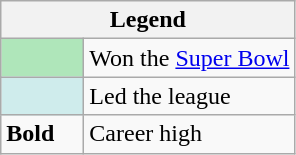<table class="wikitable mw-collapsible">
<tr>
<th colspan="2">Legend</th>
</tr>
<tr>
<td style="background:#afe6ba; width:3em;"></td>
<td>Won the <a href='#'>Super Bowl</a></td>
</tr>
<tr>
<td style="background:#cfecec; width:3em;"></td>
<td>Led the league</td>
</tr>
<tr>
<td><strong>Bold</strong></td>
<td>Career high</td>
</tr>
</table>
